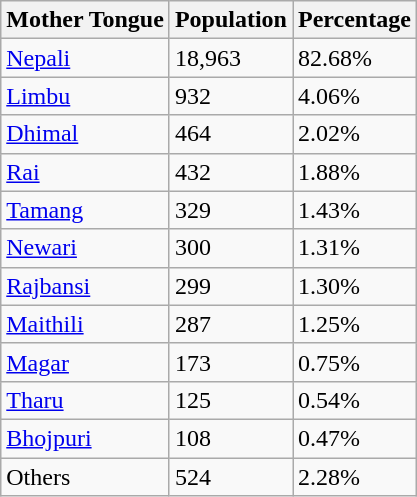<table class="wikitable">
<tr>
<th>Mother Tongue</th>
<th>Population</th>
<th>Percentage</th>
</tr>
<tr>
<td><a href='#'>Nepali</a></td>
<td>18,963</td>
<td>82.68%</td>
</tr>
<tr>
<td><a href='#'>Limbu</a></td>
<td>932</td>
<td>4.06%</td>
</tr>
<tr>
<td><a href='#'>Dhimal</a></td>
<td>464</td>
<td>2.02%</td>
</tr>
<tr>
<td><a href='#'>Rai</a></td>
<td>432</td>
<td>1.88%</td>
</tr>
<tr>
<td><a href='#'>Tamang</a></td>
<td>329</td>
<td>1.43%</td>
</tr>
<tr>
<td><a href='#'>Newari</a></td>
<td>300</td>
<td>1.31%</td>
</tr>
<tr>
<td><a href='#'>Rajbansi</a></td>
<td>299</td>
<td>1.30%</td>
</tr>
<tr>
<td><a href='#'>Maithili</a></td>
<td>287</td>
<td>1.25%</td>
</tr>
<tr>
<td><a href='#'>Magar</a></td>
<td>173</td>
<td>0.75%</td>
</tr>
<tr>
<td><a href='#'>Tharu</a></td>
<td>125</td>
<td>0.54%</td>
</tr>
<tr>
<td><a href='#'>Bhojpuri</a></td>
<td>108</td>
<td>0.47%</td>
</tr>
<tr>
<td>Others</td>
<td>524</td>
<td>2.28%</td>
</tr>
</table>
